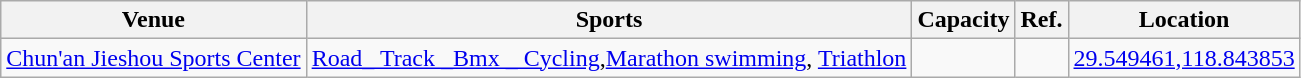<table class="wikitable sortable">
<tr>
<th>Venue</th>
<th>Sports</th>
<th>Capacity</th>
<th>Ref.</th>
<th>Location</th>
</tr>
<tr>
<td><a href='#'>Chun'an Jieshou Sports Center</a></td>
<td><a href='#'>Road_ Track _Bmx _ Cycling</a>,<a href='#'>Marathon swimming</a>, <a href='#'>Triathlon</a></td>
<td align=right></td>
<td></td>
<td><a href='#'>29.549461,118.843853</a></td>
</tr>
</table>
